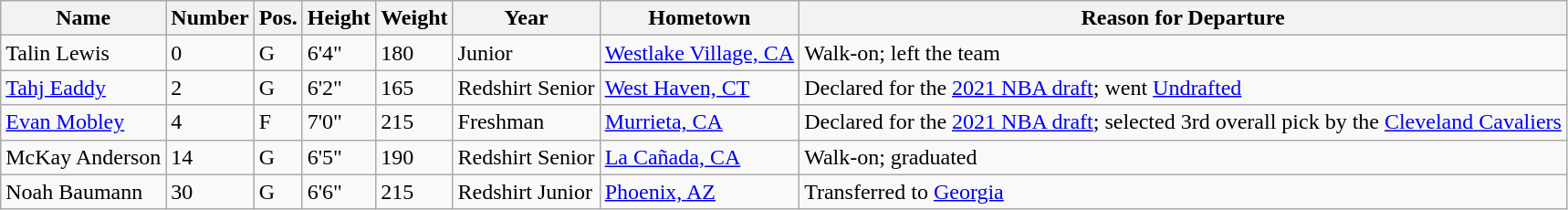<table class="wikitable sortable">
<tr>
<th>Name</th>
<th>Number</th>
<th>Pos.</th>
<th>Height</th>
<th>Weight</th>
<th>Year</th>
<th>Hometown</th>
<th>Reason for Departure</th>
</tr>
<tr>
<td>Talin Lewis</td>
<td>0</td>
<td>G</td>
<td>6'4"</td>
<td>180</td>
<td>Junior</td>
<td><a href='#'>Westlake Village, CA</a></td>
<td>Walk-on; left the team</td>
</tr>
<tr>
<td><a href='#'>Tahj Eaddy</a></td>
<td>2</td>
<td>G</td>
<td>6'2"</td>
<td>165</td>
<td>Redshirt Senior</td>
<td><a href='#'>West Haven, CT</a></td>
<td>Declared for the <a href='#'>2021 NBA draft</a>; went <a href='#'>Undrafted</a></td>
</tr>
<tr>
<td><a href='#'>Evan Mobley</a></td>
<td>4</td>
<td>F</td>
<td>7'0"</td>
<td>215</td>
<td>Freshman</td>
<td><a href='#'>Murrieta, CA</a></td>
<td>Declared for the <a href='#'>2021 NBA draft</a>; selected 3rd overall pick by the <a href='#'>Cleveland Cavaliers</a></td>
</tr>
<tr>
<td>McKay Anderson</td>
<td>14</td>
<td>G</td>
<td>6'5"</td>
<td>190</td>
<td>Redshirt Senior</td>
<td><a href='#'>La Cañada, CA</a></td>
<td>Walk-on; graduated</td>
</tr>
<tr>
<td>Noah Baumann</td>
<td>30</td>
<td>G</td>
<td>6'6"</td>
<td>215</td>
<td>Redshirt Junior</td>
<td><a href='#'>Phoenix, AZ</a></td>
<td>Transferred to <a href='#'>Georgia</a></td>
</tr>
</table>
